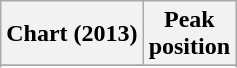<table class="wikitable sortable">
<tr>
<th>Chart (2013)</th>
<th>Peak<br>position</th>
</tr>
<tr>
</tr>
<tr>
</tr>
<tr>
</tr>
<tr>
</tr>
<tr>
</tr>
</table>
